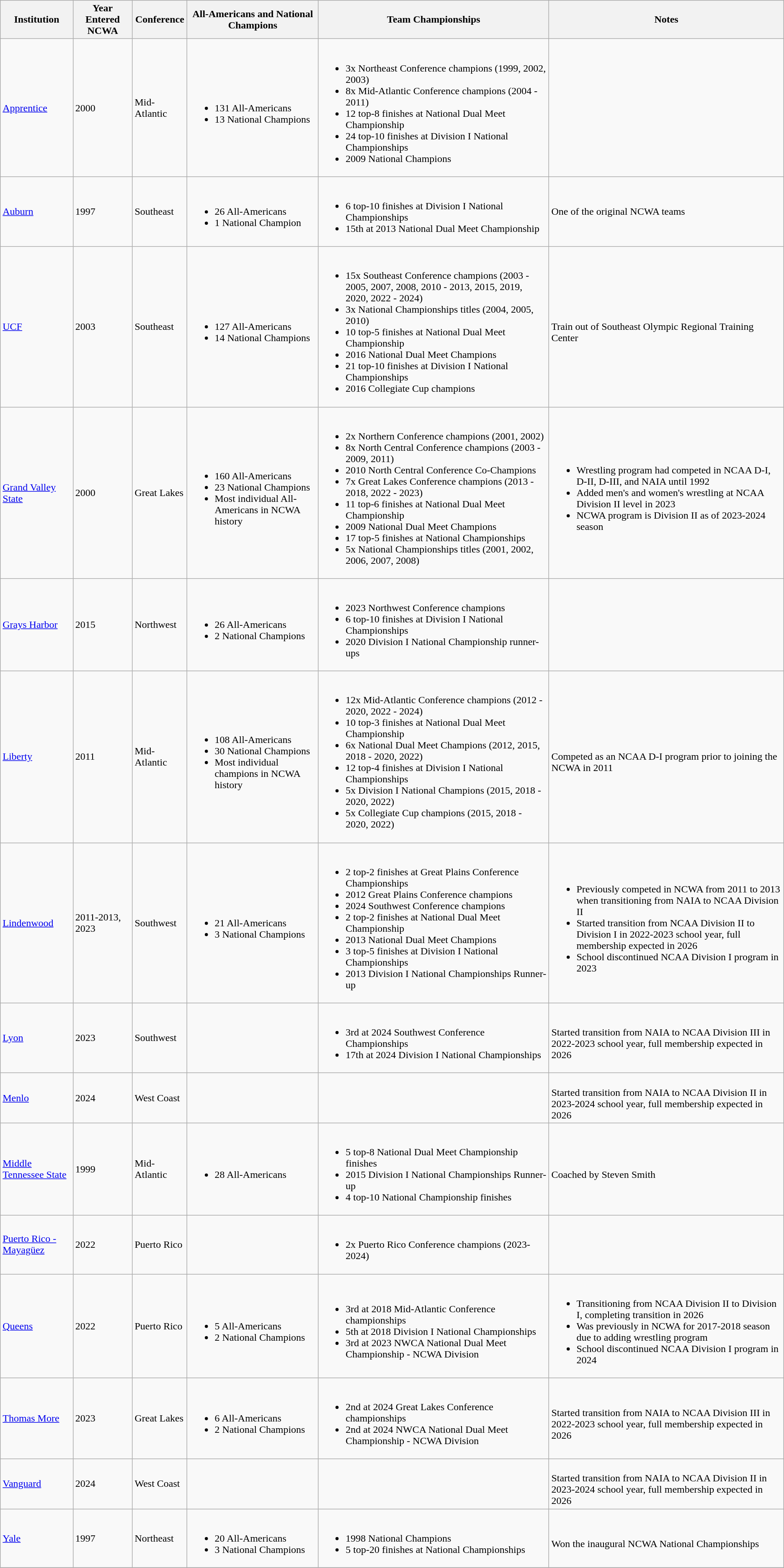<table class="wikitable">
<tr>
<th>Institution</th>
<th>Year Entered NCWA</th>
<th>Conference</th>
<th>All-Americans and National Champions</th>
<th>Team Championships</th>
<th>Notes</th>
</tr>
<tr>
<td><a href='#'>Apprentice</a></td>
<td>2000</td>
<td>Mid-Atlantic</td>
<td><br><ul><li>131 All-Americans</li><li>13 National Champions</li></ul></td>
<td><br><ul><li>3x Northeast Conference champions (1999, 2002, 2003)</li><li>8x Mid-Atlantic Conference champions (2004 - 2011)</li><li>12 top-8 finishes at National Dual Meet Championship</li><li>24 top-10 finishes at Division I National Championships</li><li>2009 National Champions</li></ul></td>
<td></td>
</tr>
<tr>
<td><a href='#'>Auburn</a></td>
<td>1997</td>
<td>Southeast</td>
<td><br><ul><li>26 All-Americans</li><li>1 National Champion</li></ul></td>
<td><br><ul><li>6 top-10 finishes at Division I National Championships</li><li>15th at 2013 National Dual Meet Championship</li></ul></td>
<td>One of the original NCWA teams</td>
</tr>
<tr>
<td><a href='#'>UCF</a></td>
<td>2003</td>
<td>Southeast</td>
<td><br><ul><li>127 All-Americans</li><li>14 National Champions</li></ul></td>
<td><br><ul><li>15x Southeast Conference champions (2003 - 2005, 2007, 2008, 2010 - 2013, 2015, 2019, 2020, 2022 - 2024)</li><li>3x National Championships titles (2004, 2005, 2010)</li><li>10 top-5 finishes at National Dual Meet Championship</li><li>2016 National Dual Meet Champions</li><li>21 top-10 finishes at Division I National Championships</li><li>2016 Collegiate Cup champions</li></ul></td>
<td><br>Train out of Southeast Olympic Regional Training Center</td>
</tr>
<tr>
<td><a href='#'>Grand Valley State</a></td>
<td>2000</td>
<td>Great Lakes</td>
<td><br><ul><li>160 All-Americans</li><li>23 National Champions</li><li>Most individual All-Americans in NCWA history</li></ul></td>
<td><br><ul><li>2x Northern Conference champions (2001, 2002)</li><li>8x North Central Conference champions (2003 - 2009, 2011)</li><li>2010 North Central Conference Co-Champions</li><li>7x Great Lakes Conference champions (2013 - 2018, 2022 - 2023)</li><li>11 top-6 finishes at National Dual Meet Championship</li><li>2009 National Dual Meet Champions</li><li>17 top-5 finishes at National Championships</li><li>5x National Championships titles (2001, 2002, 2006, 2007, 2008)</li></ul></td>
<td><br><ul><li>Wrestling program had competed in NCAA D-I, D-II, D-III, and NAIA until 1992</li><li>Added men's and women's wrestling at NCAA Division II level in 2023</li><li>NCWA program is Division II as of 2023-2024 season</li></ul></td>
</tr>
<tr>
<td><a href='#'>Grays Harbor</a></td>
<td>2015</td>
<td>Northwest</td>
<td><br><ul><li>26 All-Americans</li><li>2 National Champions</li></ul></td>
<td><br><ul><li>2023 Northwest Conference champions</li><li>6 top-10 finishes at Division I National Championships</li><li>2020 Division I National Championship runner-ups</li></ul></td>
<td></td>
</tr>
<tr>
<td><a href='#'>Liberty</a></td>
<td>2011</td>
<td>Mid-Atlantic</td>
<td><br><ul><li>108 All-Americans</li><li>30 National Champions</li><li>Most individual champions in NCWA history</li></ul></td>
<td><br><ul><li>12x Mid-Atlantic Conference champions (2012 - 2020, 2022 - 2024)</li><li>10 top-3 finishes at National Dual Meet Championship</li><li>6x National Dual Meet Champions (2012, 2015, 2018 - 2020, 2022)</li><li>12 top-4 finishes at Division I National Championships</li><li>5x Division I National Champions (2015, 2018 - 2020, 2022)</li><li>5x Collegiate Cup champions (2015, 2018 - 2020, 2022)</li></ul></td>
<td><br>Competed as an NCAA D-I program prior to joining the NCWA in 2011</td>
</tr>
<tr>
<td><a href='#'>Lindenwood</a></td>
<td>2011-2013, 2023</td>
<td>Southwest</td>
<td><br><ul><li>21 All-Americans</li><li>3 National Champions</li></ul></td>
<td><br><ul><li>2 top-2 finishes at Great Plains Conference Championships </li><li>2012 Great Plains Conference champions </li><li>2024 Southwest Conference champions</li><li>2 top-2 finishes at National Dual Meet Championship</li><li>2013 National Dual Meet Champions </li><li>3 top-5 finishes at Division I National Championships</li><li>2013 Division I National Championships Runner-up </li></ul></td>
<td><br><ul><li>Previously competed in NCWA from 2011 to 2013 when transitioning from NAIA to NCAA Division II</li><li>Started transition from NCAA Division II to Division I in 2022-2023 school year, full membership expected in 2026</li><li>School discontinued NCAA Division I program in 2023</li></ul></td>
</tr>
<tr>
<td><a href='#'>Lyon</a></td>
<td>2023</td>
<td>Southwest</td>
<td></td>
<td><br><ul><li>3rd at 2024 Southwest Conference Championships</li><li>17th at 2024 Division I National Championships</li></ul></td>
<td><br>Started transition from NAIA to NCAA Division III in 2022-2023 school year, full membership expected in 2026</td>
</tr>
<tr>
<td><a href='#'>Menlo</a></td>
<td>2024</td>
<td>West Coast</td>
<td></td>
<td></td>
<td><br>Started transition from NAIA to NCAA Division II in 2023-2024 school year, full membership expected in 2026</td>
</tr>
<tr>
<td><a href='#'>Middle Tennessee State</a></td>
<td>1999</td>
<td>Mid-Atlantic</td>
<td><br><ul><li>28 All-Americans</li></ul></td>
<td><br><ul><li>5 top-8 National Dual Meet Championship finishes</li><li>2015 Division I National Championships Runner-up</li><li>4 top-10 National Championship finishes</li></ul></td>
<td><br>Coached by Steven Smith</td>
</tr>
<tr>
<td><a href='#'>Puerto Rico - Mayagüez</a></td>
<td>2022</td>
<td>Puerto Rico</td>
<td></td>
<td><br><ul><li>2x Puerto Rico Conference champions (2023-2024)</li></ul></td>
<td></td>
</tr>
<tr>
<td><a href='#'>Queens</a></td>
<td>2022</td>
<td>Puerto Rico</td>
<td><br><ul><li>5 All-Americans</li><li>2 National Champions</li></ul></td>
<td><br><ul><li>3rd at 2018 Mid-Atlantic Conference championships</li><li>5th at 2018 Division I National Championships</li><li>3rd at 2023 NWCA National Dual Meet Championship - NCWA Division</li></ul></td>
<td><br><ul><li>Transitioning from NCAA Division II to Division I, completing transition in 2026</li><li>Was previously in NCWA for 2017-2018 season due to adding wrestling program</li><li>School discontinued NCAA Division I program in 2024</li></ul></td>
</tr>
<tr>
<td><a href='#'>Thomas More</a></td>
<td>2023</td>
<td>Great Lakes</td>
<td><br><ul><li>6 All-Americans</li><li>2 National Champions</li></ul></td>
<td><br><ul><li>2nd at 2024 Great Lakes Conference championships</li><li>2nd at 2024 NWCA National Dual Meet Championship - NCWA Division</li></ul></td>
<td><br>Started transition from NAIA to NCAA Division III in 2022-2023 school year, full membership expected in 2026</td>
</tr>
<tr>
<td><a href='#'>Vanguard</a></td>
<td>2024</td>
<td>West Coast</td>
<td></td>
<td></td>
<td><br>Started transition from NAIA to NCAA Division II in 2023-2024 school year, full membership expected in 2026</td>
</tr>
<tr>
<td><a href='#'>Yale</a></td>
<td>1997</td>
<td>Northeast</td>
<td><br><ul><li>20 All-Americans</li><li>3 National Champions</li></ul></td>
<td><br><ul><li>1998 National Champions</li><li>5 top-20 finishes at National Championships</li></ul></td>
<td><br>Won the inaugural NCWA National Championships</td>
</tr>
<tr>
</tr>
</table>
